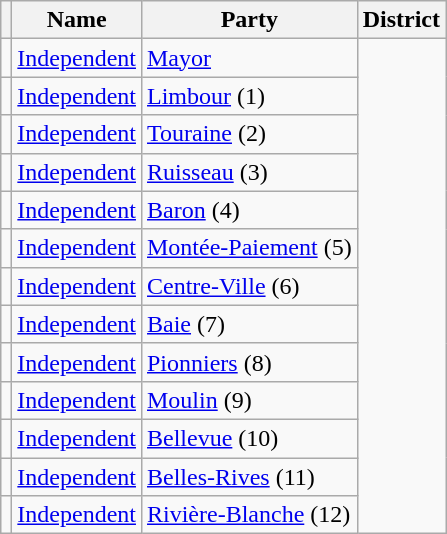<table class="wikitable sortable">
<tr>
<th></th>
<th>Name</th>
<th>Party</th>
<th>District</th>
</tr>
<tr>
<td><strong></strong></td>
<td><a href='#'>Independent</a></td>
<td><a href='#'>Mayor</a></td>
</tr>
<tr>
<td></td>
<td><a href='#'>Independent</a></td>
<td><a href='#'>Limbour</a> (1)</td>
</tr>
<tr>
<td></td>
<td><a href='#'>Independent</a></td>
<td><a href='#'>Touraine</a> (2)</td>
</tr>
<tr>
<td></td>
<td><a href='#'>Independent</a></td>
<td><a href='#'>Ruisseau</a> (3)</td>
</tr>
<tr>
<td></td>
<td><a href='#'>Independent</a></td>
<td><a href='#'>Baron</a> (4)</td>
</tr>
<tr>
<td></td>
<td><a href='#'>Independent</a></td>
<td><a href='#'>Montée-Paiement</a> (5)</td>
</tr>
<tr>
<td></td>
<td><a href='#'>Independent</a></td>
<td><a href='#'>Centre-Ville</a> (6)</td>
</tr>
<tr>
<td></td>
<td><a href='#'>Independent</a></td>
<td><a href='#'>Baie</a> (7)</td>
</tr>
<tr>
<td></td>
<td><a href='#'>Independent</a></td>
<td><a href='#'>Pionniers</a> (8)</td>
</tr>
<tr>
<td></td>
<td><a href='#'>Independent</a></td>
<td><a href='#'>Moulin</a> (9)</td>
</tr>
<tr>
<td></td>
<td><a href='#'>Independent</a></td>
<td><a href='#'>Bellevue</a> (10)</td>
</tr>
<tr>
<td></td>
<td><a href='#'>Independent</a></td>
<td><a href='#'>Belles-Rives</a> (11)</td>
</tr>
<tr>
<td></td>
<td><a href='#'>Independent</a></td>
<td><a href='#'>Rivière-Blanche</a> (12)</td>
</tr>
</table>
